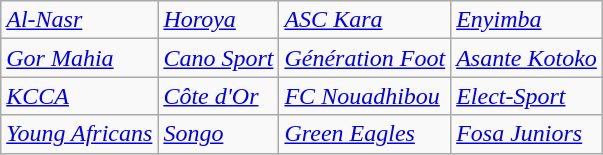<table class="wikitable">
<tr>
<td> <em><a href='#'>Al-Nasr</a></em></td>
<td> <em><a href='#'>Horoya</a></em></td>
<td> <em><a href='#'>ASC Kara</a></em></td>
<td> <em><a href='#'>Enyimba</a></em></td>
</tr>
<tr>
<td> <em><a href='#'>Gor Mahia</a></em></td>
<td> <em><a href='#'>Cano Sport</a></em></td>
<td> <em><a href='#'>Génération Foot</a></em></td>
<td> <em><a href='#'>Asante Kotoko</a></em></td>
</tr>
<tr>
<td> <em><a href='#'>KCCA</a></em></td>
<td> <em><a href='#'>Côte d'Or</a></em></td>
<td> <em><a href='#'>FC Nouadhibou</a></em></td>
<td> <em><a href='#'>Elect-Sport</a></em></td>
</tr>
<tr>
<td> <em><a href='#'>Young Africans</a></em></td>
<td> <em><a href='#'>Songo</a></em></td>
<td> <em><a href='#'>Green Eagles</a></em></td>
<td> <em><a href='#'>Fosa Juniors</a></em></td>
</tr>
</table>
